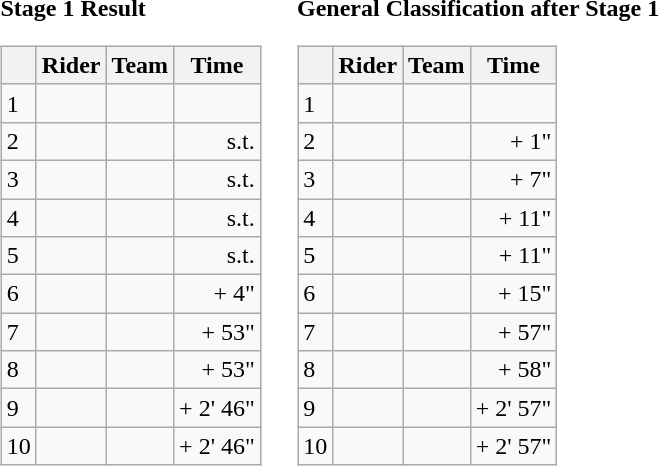<table>
<tr>
<td><strong>Stage 1 Result</strong><br><table class="wikitable">
<tr>
<th></th>
<th>Rider</th>
<th>Team</th>
<th>Time</th>
</tr>
<tr>
<td>1</td>
<td></td>
<td></td>
<td align="right"></td>
</tr>
<tr>
<td>2</td>
<td></td>
<td></td>
<td align="right">s.t.</td>
</tr>
<tr>
<td>3</td>
<td></td>
<td></td>
<td align="right">s.t.</td>
</tr>
<tr>
<td>4</td>
<td></td>
<td></td>
<td align="right">s.t.</td>
</tr>
<tr>
<td>5</td>
<td></td>
<td></td>
<td align="right">s.t.</td>
</tr>
<tr>
<td>6</td>
<td></td>
<td></td>
<td align="right">+ 4"</td>
</tr>
<tr>
<td>7</td>
<td></td>
<td></td>
<td align="right">+ 53"</td>
</tr>
<tr>
<td>8</td>
<td></td>
<td></td>
<td align="right">+ 53"</td>
</tr>
<tr>
<td>9</td>
<td></td>
<td></td>
<td align="right">+ 2' 46"</td>
</tr>
<tr>
<td>10</td>
<td></td>
<td></td>
<td align="right">+ 2' 46"</td>
</tr>
</table>
</td>
<td></td>
<td><strong>General Classification after Stage 1</strong><br><table class="wikitable">
<tr>
<th></th>
<th>Rider</th>
<th>Team</th>
<th>Time</th>
</tr>
<tr>
<td>1</td>
<td> </td>
<td></td>
<td align="right"></td>
</tr>
<tr>
<td>2</td>
<td> </td>
<td></td>
<td align="right">+ 1"</td>
</tr>
<tr>
<td>3</td>
<td></td>
<td></td>
<td align="right">+ 7"</td>
</tr>
<tr>
<td>4</td>
<td></td>
<td></td>
<td align="right">+ 11"</td>
</tr>
<tr>
<td>5</td>
<td></td>
<td></td>
<td align="right">+ 11"</td>
</tr>
<tr>
<td>6</td>
<td></td>
<td></td>
<td align="right">+ 15"</td>
</tr>
<tr>
<td>7</td>
<td> </td>
<td></td>
<td align="right">+ 57"</td>
</tr>
<tr>
<td>8</td>
<td></td>
<td></td>
<td align="right">+ 58"</td>
</tr>
<tr>
<td>9</td>
<td></td>
<td></td>
<td align="right">+ 2' 57"</td>
</tr>
<tr>
<td>10</td>
<td></td>
<td></td>
<td align="right">+ 2' 57"</td>
</tr>
</table>
</td>
</tr>
</table>
